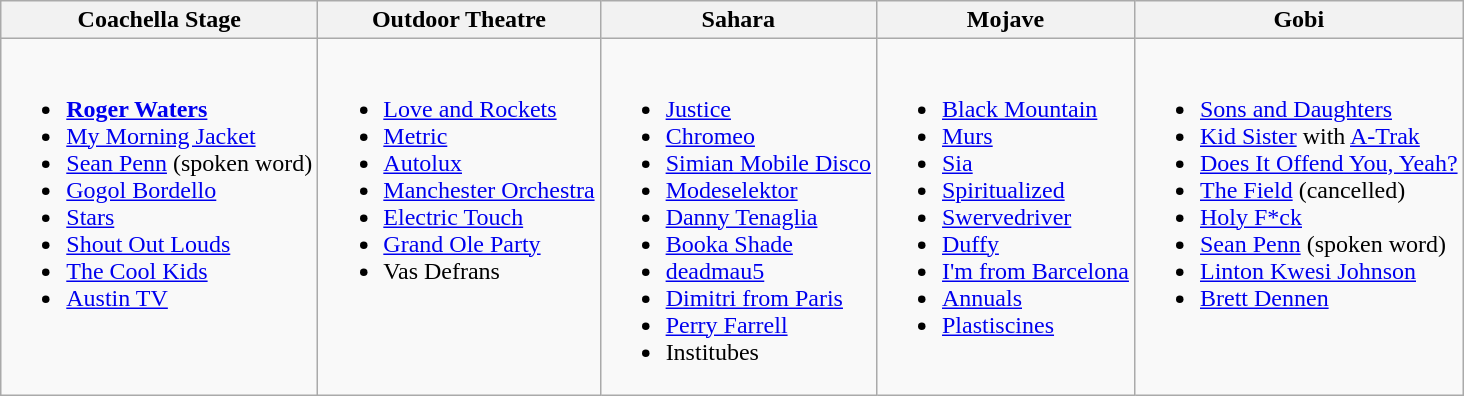<table class="wikitable">
<tr>
<th>Coachella Stage</th>
<th>Outdoor Theatre</th>
<th>Sahara</th>
<th>Mojave</th>
<th>Gobi</th>
</tr>
<tr valign="top">
<td><br><ul><li><strong><a href='#'>Roger Waters</a></strong></li><li><a href='#'>My Morning Jacket</a></li><li><a href='#'>Sean Penn</a> (spoken word)</li><li><a href='#'>Gogol Bordello</a></li><li><a href='#'>Stars</a></li><li><a href='#'>Shout Out Louds</a></li><li><a href='#'>The Cool Kids</a></li><li><a href='#'>Austin TV</a></li></ul></td>
<td><br><ul><li><a href='#'>Love and Rockets</a></li><li><a href='#'>Metric</a></li><li><a href='#'>Autolux</a></li><li><a href='#'>Manchester Orchestra</a></li><li><a href='#'>Electric Touch</a></li><li><a href='#'>Grand Ole Party</a></li><li>Vas Defrans</li></ul></td>
<td><br><ul><li><a href='#'>Justice</a></li><li><a href='#'>Chromeo</a></li><li><a href='#'>Simian Mobile Disco</a></li><li><a href='#'>Modeselektor</a></li><li><a href='#'>Danny Tenaglia</a></li><li><a href='#'>Booka Shade</a></li><li><a href='#'>deadmau5</a></li><li><a href='#'>Dimitri from Paris</a></li><li><a href='#'>Perry Farrell</a></li><li>Institubes</li></ul></td>
<td><br><ul><li><a href='#'>Black Mountain</a></li><li><a href='#'>Murs</a></li><li><a href='#'>Sia</a></li><li><a href='#'>Spiritualized</a></li><li><a href='#'>Swervedriver</a></li><li><a href='#'>Duffy</a></li><li><a href='#'>I'm from Barcelona</a></li><li><a href='#'>Annuals</a></li><li><a href='#'>Plastiscines</a></li></ul></td>
<td><br><ul><li><a href='#'>Sons and Daughters</a></li><li><a href='#'>Kid Sister</a> with <a href='#'>A-Trak</a></li><li><a href='#'>Does It Offend You, Yeah?</a></li><li><a href='#'>The Field</a> (cancelled)</li><li><a href='#'>Holy F*ck</a></li><li><a href='#'>Sean Penn</a> (spoken word)</li><li><a href='#'>Linton Kwesi Johnson</a></li><li><a href='#'>Brett Dennen</a></li></ul></td>
</tr>
</table>
